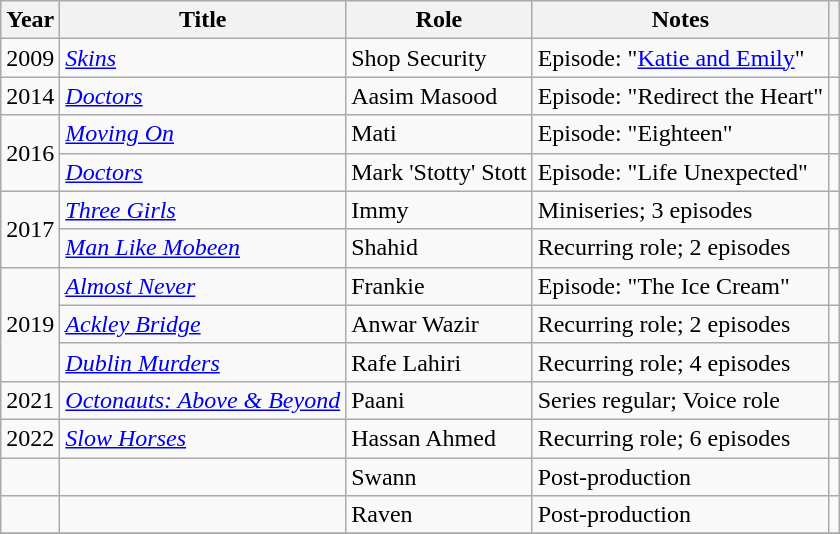<table class="wikitable">
<tr>
<th>Year</th>
<th>Title</th>
<th>Role</th>
<th>Notes</th>
<th class="unsortable"></th>
</tr>
<tr>
<td>2009</td>
<td><em><a href='#'>Skins</a></em></td>
<td>Shop Security</td>
<td>Episode: "<a href='#'>Katie and Emily</a>"</td>
<td></td>
</tr>
<tr>
<td>2014</td>
<td><em><a href='#'>Doctors</a></em></td>
<td>Aasim Masood</td>
<td>Episode: "Redirect the Heart"</td>
<td></td>
</tr>
<tr>
<td rowspan="2">2016</td>
<td><em><a href='#'>Moving On</a></em></td>
<td>Mati</td>
<td>Episode: "Eighteen"</td>
<td></td>
</tr>
<tr>
<td><em><a href='#'>Doctors</a></em></td>
<td>Mark 'Stotty' Stott</td>
<td>Episode: "Life Unexpected"</td>
<td></td>
</tr>
<tr>
<td rowspan="2">2017</td>
<td><em><a href='#'>Three Girls</a></em></td>
<td>Immy</td>
<td>Miniseries; 3 episodes</td>
<td></td>
</tr>
<tr>
<td><em><a href='#'>Man Like Mobeen</a></em></td>
<td>Shahid</td>
<td>Recurring role; 2 episodes</td>
<td></td>
</tr>
<tr>
<td rowspan="3">2019</td>
<td><em><a href='#'>Almost Never</a></em></td>
<td>Frankie</td>
<td>Episode: "The Ice Cream"</td>
<td></td>
</tr>
<tr>
<td><em><a href='#'>Ackley Bridge</a></em></td>
<td>Anwar Wazir</td>
<td>Recurring role; 2 episodes</td>
<td></td>
</tr>
<tr>
<td><em><a href='#'>Dublin Murders</a></em></td>
<td>Rafe Lahiri</td>
<td>Recurring role; 4 episodes</td>
<td></td>
</tr>
<tr>
<td>2021</td>
<td><em><a href='#'>Octonauts: Above & Beyond</a></em></td>
<td>Paani</td>
<td>Series regular; Voice role</td>
<td></td>
</tr>
<tr>
<td>2022</td>
<td><em><a href='#'>Slow Horses</a></em></td>
<td>Hassan Ahmed</td>
<td>Recurring role; 6 episodes</td>
<td></td>
</tr>
<tr>
<td></td>
<td></td>
<td>Swann</td>
<td>Post-production</td>
<td></td>
</tr>
<tr>
<td></td>
<td></td>
<td>Raven</td>
<td>Post-production</td>
<td></td>
</tr>
<tr>
</tr>
</table>
